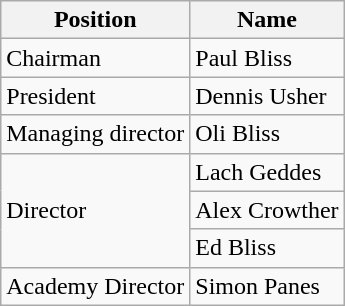<table class="wikitable">
<tr>
<th>Position</th>
<th>Name</th>
</tr>
<tr>
<td>Chairman</td>
<td>Paul Bliss</td>
</tr>
<tr>
<td>President</td>
<td>Dennis Usher</td>
</tr>
<tr>
<td>Managing director</td>
<td>Oli Bliss</td>
</tr>
<tr>
<td rowspan="3">Director</td>
<td>Lach Geddes</td>
</tr>
<tr>
<td>Alex Crowther</td>
</tr>
<tr>
<td>Ed Bliss</td>
</tr>
<tr>
<td>Academy Director</td>
<td>Simon Panes</td>
</tr>
</table>
